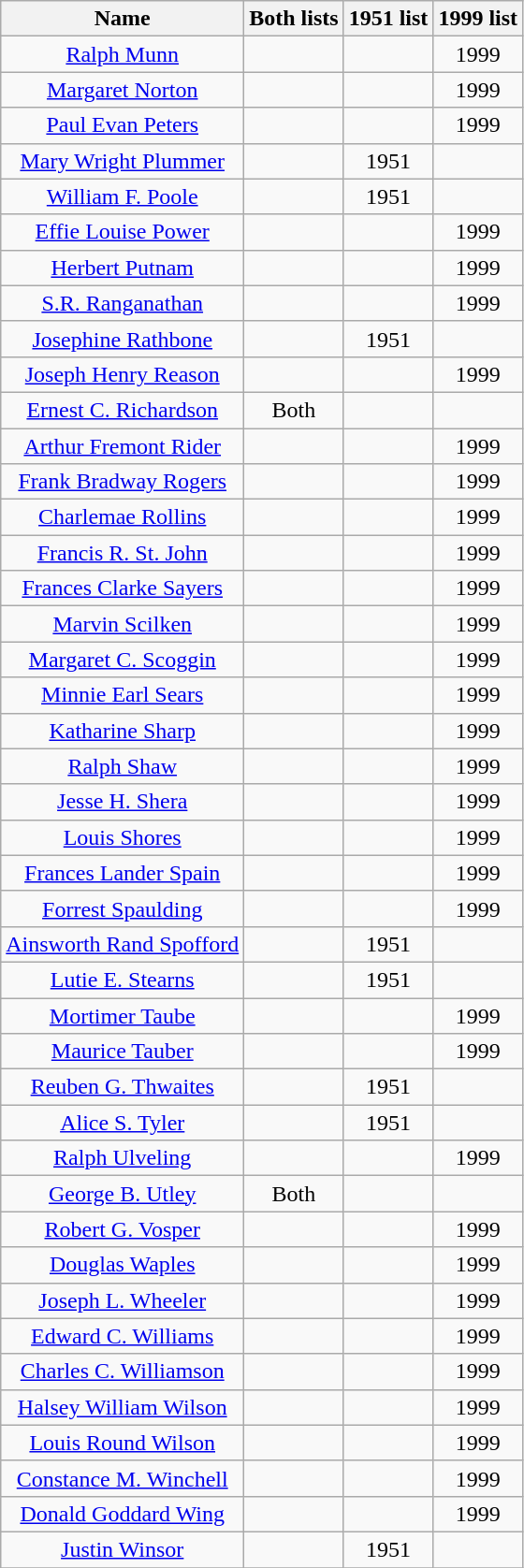<table class="wikitable" style="text-align: center;">
<tr>
<th>Name</th>
<th>Both lists</th>
<th>1951 list</th>
<th>1999 list</th>
</tr>
<tr>
<td><a href='#'>Ralph Munn</a></td>
<td></td>
<td></td>
<td>1999</td>
</tr>
<tr>
<td><a href='#'>Margaret Norton</a></td>
<td></td>
<td></td>
<td>1999</td>
</tr>
<tr>
<td><a href='#'>Paul Evan Peters</a></td>
<td></td>
<td></td>
<td>1999</td>
</tr>
<tr>
<td><a href='#'>Mary Wright Plummer</a></td>
<td></td>
<td>1951</td>
<td></td>
</tr>
<tr>
<td><a href='#'>William F. Poole</a></td>
<td></td>
<td>1951</td>
<td></td>
</tr>
<tr>
<td><a href='#'>Effie Louise Power</a></td>
<td></td>
<td></td>
<td>1999</td>
</tr>
<tr>
<td><a href='#'>Herbert Putnam</a></td>
<td></td>
<td></td>
<td>1999</td>
</tr>
<tr>
<td><a href='#'>S.R. Ranganathan</a></td>
<td></td>
<td></td>
<td>1999</td>
</tr>
<tr>
<td><a href='#'>Josephine Rathbone</a></td>
<td></td>
<td>1951</td>
<td></td>
</tr>
<tr>
<td><a href='#'>Joseph Henry Reason</a></td>
<td></td>
<td></td>
<td>1999</td>
</tr>
<tr>
<td><a href='#'>Ernest C. Richardson</a></td>
<td>Both</td>
<td></td>
<td></td>
</tr>
<tr>
<td><a href='#'>Arthur Fremont Rider</a></td>
<td></td>
<td></td>
<td>1999</td>
</tr>
<tr>
<td><a href='#'>Frank Bradway Rogers</a></td>
<td></td>
<td></td>
<td>1999</td>
</tr>
<tr>
<td><a href='#'>Charlemae Rollins</a></td>
<td></td>
<td></td>
<td>1999</td>
</tr>
<tr>
<td><a href='#'>Francis R. St. John</a></td>
<td></td>
<td></td>
<td>1999</td>
</tr>
<tr>
<td><a href='#'>Frances Clarke Sayers</a></td>
<td></td>
<td></td>
<td>1999</td>
</tr>
<tr>
<td><a href='#'>Marvin Scilken</a></td>
<td></td>
<td></td>
<td>1999</td>
</tr>
<tr>
<td><a href='#'>Margaret C. Scoggin</a></td>
<td></td>
<td></td>
<td>1999</td>
</tr>
<tr>
<td><a href='#'>Minnie Earl Sears</a></td>
<td></td>
<td></td>
<td>1999</td>
</tr>
<tr>
<td><a href='#'>Katharine Sharp</a></td>
<td></td>
<td></td>
<td>1999</td>
</tr>
<tr>
<td><a href='#'>Ralph Shaw</a></td>
<td></td>
<td></td>
<td>1999</td>
</tr>
<tr>
<td><a href='#'>Jesse H. Shera</a></td>
<td></td>
<td></td>
<td>1999</td>
</tr>
<tr>
<td><a href='#'>Louis Shores</a></td>
<td></td>
<td></td>
<td>1999</td>
</tr>
<tr>
<td><a href='#'>Frances Lander Spain</a></td>
<td></td>
<td></td>
<td>1999</td>
</tr>
<tr>
<td><a href='#'>Forrest Spaulding</a></td>
<td></td>
<td></td>
<td>1999</td>
</tr>
<tr>
<td><a href='#'>Ainsworth Rand Spofford</a></td>
<td></td>
<td>1951</td>
<td></td>
</tr>
<tr>
<td><a href='#'>Lutie E. Stearns</a></td>
<td></td>
<td>1951</td>
<td></td>
</tr>
<tr>
<td><a href='#'>Mortimer Taube</a></td>
<td></td>
<td></td>
<td>1999</td>
</tr>
<tr>
<td><a href='#'>Maurice Tauber</a></td>
<td></td>
<td></td>
<td>1999</td>
</tr>
<tr>
<td><a href='#'>Reuben G. Thwaites</a></td>
<td></td>
<td>1951</td>
<td></td>
</tr>
<tr>
<td><a href='#'>Alice S. Tyler</a></td>
<td></td>
<td>1951</td>
<td></td>
</tr>
<tr>
<td><a href='#'>Ralph Ulveling</a></td>
<td></td>
<td></td>
<td>1999</td>
</tr>
<tr>
<td><a href='#'>George B. Utley</a></td>
<td>Both</td>
<td></td>
<td></td>
</tr>
<tr>
<td><a href='#'>Robert G. Vosper</a></td>
<td></td>
<td></td>
<td>1999</td>
</tr>
<tr>
<td><a href='#'>Douglas Waples</a></td>
<td></td>
<td></td>
<td>1999</td>
</tr>
<tr>
<td><a href='#'>Joseph L. Wheeler</a></td>
<td></td>
<td></td>
<td>1999</td>
</tr>
<tr>
<td><a href='#'>Edward C. Williams</a></td>
<td></td>
<td></td>
<td>1999</td>
</tr>
<tr>
<td><a href='#'>Charles C. Williamson</a></td>
<td></td>
<td></td>
<td>1999</td>
</tr>
<tr>
<td><a href='#'>Halsey William Wilson</a></td>
<td></td>
<td></td>
<td>1999</td>
</tr>
<tr>
<td><a href='#'>Louis Round Wilson</a></td>
<td></td>
<td></td>
<td>1999</td>
</tr>
<tr>
<td><a href='#'>Constance M. Winchell</a></td>
<td></td>
<td></td>
<td>1999</td>
</tr>
<tr>
<td><a href='#'>Donald Goddard Wing</a></td>
<td></td>
<td></td>
<td>1999</td>
</tr>
<tr>
<td><a href='#'>Justin Winsor</a></td>
<td></td>
<td>1951</td>
<td></td>
</tr>
<tr>
</tr>
</table>
